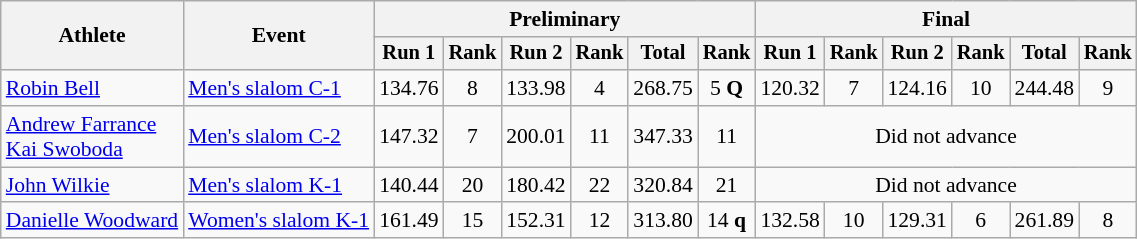<table class="wikitable" style="font-size:90%">
<tr>
<th rowspan="2">Athlete</th>
<th rowspan="2">Event</th>
<th colspan="6">Preliminary</th>
<th colspan="7">Final</th>
</tr>
<tr style="font-size:95%">
<th>Run 1</th>
<th>Rank</th>
<th>Run 2</th>
<th>Rank</th>
<th>Total</th>
<th>Rank</th>
<th>Run 1</th>
<th>Rank</th>
<th>Run 2</th>
<th>Rank</th>
<th>Total</th>
<th>Rank</th>
</tr>
<tr>
<td align=left><a href='#'>Robin Bell</a></td>
<td align=left><a href='#'>Men's slalom C-1</a></td>
<td align=center>134.76</td>
<td align=center>8</td>
<td align=center>133.98</td>
<td align=center>4</td>
<td align=center>268.75</td>
<td align=center>5 <strong>Q</strong></td>
<td align=center>120.32</td>
<td align=center>7</td>
<td align=center>124.16</td>
<td align=center>10</td>
<td align=center>244.48</td>
<td align=center>9</td>
</tr>
<tr>
<td align=left><a href='#'>Andrew Farrance</a><br> <a href='#'>Kai Swoboda</a></td>
<td align=left><a href='#'>Men's slalom C-2</a></td>
<td align=center>147.32</td>
<td align=center>7</td>
<td align=center>200.01</td>
<td align=center>11</td>
<td align=center>347.33</td>
<td align=center>11</td>
<td align=center colspan=7>Did not advance</td>
</tr>
<tr>
<td align=left><a href='#'>John Wilkie</a></td>
<td align=left><a href='#'>Men's slalom K-1</a></td>
<td align=center>140.44</td>
<td align=center>20</td>
<td align=center>180.42</td>
<td align=center>22</td>
<td align=center>320.84</td>
<td align=center>21</td>
<td align=center colspan=7>Did not advance</td>
</tr>
<tr>
<td align=left><a href='#'>Danielle Woodward</a></td>
<td align=left><a href='#'>Women's slalom K-1</a></td>
<td align=center>161.49</td>
<td align=center>15</td>
<td align=center>152.31</td>
<td align=center>12</td>
<td align=center>313.80</td>
<td align=center>14 <strong>q</strong></td>
<td align=center>132.58</td>
<td align=center>10</td>
<td align=center>129.31</td>
<td align=center>6</td>
<td align=center>261.89</td>
<td align=center>8</td>
</tr>
</table>
